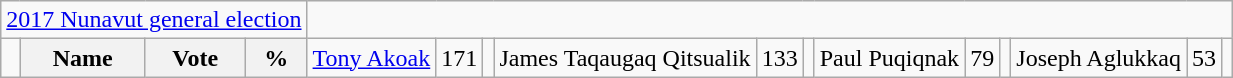<table class="wikitable">
<tr>
<td colspan=4 align=center><a href='#'>2017 Nunavut general election</a></td>
</tr>
<tr>
<td></td>
<th><strong>Name </strong></th>
<th><strong>Vote</strong></th>
<th><strong>%</strong><br></th>
<td><a href='#'>Tony Akoak</a></td>
<td>171</td>
<td><br></td>
<td>James Taqaugaq Qitsualik</td>
<td>133</td>
<td><br></td>
<td>Paul Puqiqnak</td>
<td>79</td>
<td><br></td>
<td>Joseph Aglukkaq</td>
<td>53</td>
<td></td>
</tr>
</table>
